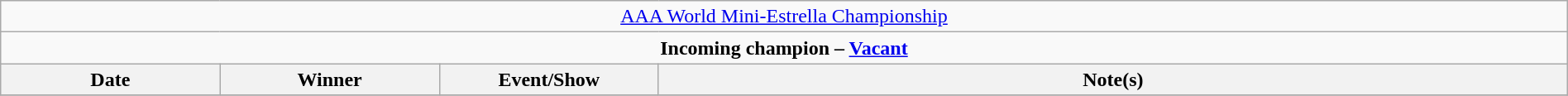<table class="wikitable" style="text-align:center; width:100%;">
<tr>
<td colspan="4" style="text-align: center;"><a href='#'>AAA World Mini-Estrella Championship</a></td>
</tr>
<tr>
<td colspan="4" style="text-align: center;"><strong>Incoming champion – <a href='#'>Vacant</a></strong></td>
</tr>
<tr>
<th width=14%>Date</th>
<th width=14%>Winner</th>
<th width=14%>Event/Show</th>
<th width=58%>Note(s)</th>
</tr>
<tr>
</tr>
</table>
